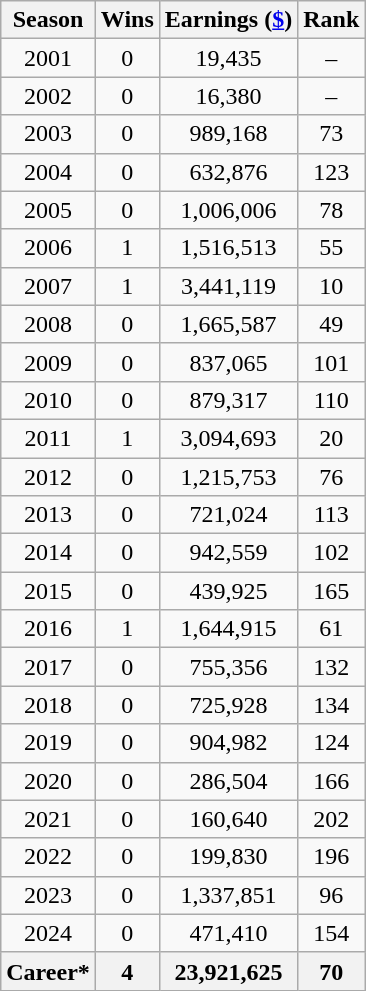<table class=wikitable style="text-align:center">
<tr>
<th>Season</th>
<th>Wins</th>
<th>Earnings (<a href='#'>$</a>)</th>
<th>Rank</th>
</tr>
<tr>
<td>2001</td>
<td>0</td>
<td>19,435</td>
<td>–</td>
</tr>
<tr>
<td>2002</td>
<td>0</td>
<td>16,380</td>
<td>–</td>
</tr>
<tr>
<td>2003</td>
<td>0</td>
<td>989,168</td>
<td>73</td>
</tr>
<tr>
<td>2004</td>
<td>0</td>
<td>632,876</td>
<td>123</td>
</tr>
<tr>
<td>2005</td>
<td>0</td>
<td>1,006,006</td>
<td>78</td>
</tr>
<tr>
<td>2006</td>
<td>1</td>
<td>1,516,513</td>
<td>55</td>
</tr>
<tr>
<td>2007</td>
<td>1</td>
<td>3,441,119</td>
<td>10</td>
</tr>
<tr>
<td>2008</td>
<td>0</td>
<td>1,665,587</td>
<td>49</td>
</tr>
<tr>
<td>2009</td>
<td>0</td>
<td>837,065</td>
<td>101</td>
</tr>
<tr>
<td>2010</td>
<td>0</td>
<td>879,317</td>
<td>110</td>
</tr>
<tr>
<td>2011</td>
<td>1</td>
<td>3,094,693</td>
<td>20</td>
</tr>
<tr>
<td>2012</td>
<td>0</td>
<td>1,215,753</td>
<td>76</td>
</tr>
<tr>
<td>2013</td>
<td>0</td>
<td>721,024</td>
<td>113</td>
</tr>
<tr>
<td>2014</td>
<td>0</td>
<td>942,559</td>
<td>102</td>
</tr>
<tr>
<td>2015</td>
<td>0</td>
<td>439,925</td>
<td>165</td>
</tr>
<tr>
<td>2016</td>
<td>1</td>
<td>1,644,915</td>
<td>61</td>
</tr>
<tr>
<td>2017</td>
<td>0</td>
<td>755,356</td>
<td>132</td>
</tr>
<tr>
<td>2018</td>
<td>0</td>
<td>725,928</td>
<td>134</td>
</tr>
<tr>
<td>2019</td>
<td>0</td>
<td>904,982</td>
<td>124</td>
</tr>
<tr>
<td>2020</td>
<td>0</td>
<td>286,504</td>
<td>166</td>
</tr>
<tr>
<td>2021</td>
<td>0</td>
<td>160,640</td>
<td>202</td>
</tr>
<tr>
<td>2022</td>
<td>0</td>
<td>199,830</td>
<td>196</td>
</tr>
<tr>
<td>2023</td>
<td>0</td>
<td>1,337,851</td>
<td>96</td>
</tr>
<tr>
<td>2024</td>
<td>0</td>
<td>471,410</td>
<td>154</td>
</tr>
<tr>
<th>Career*</th>
<th>4</th>
<th>23,921,625</th>
<th>70</th>
</tr>
</table>
